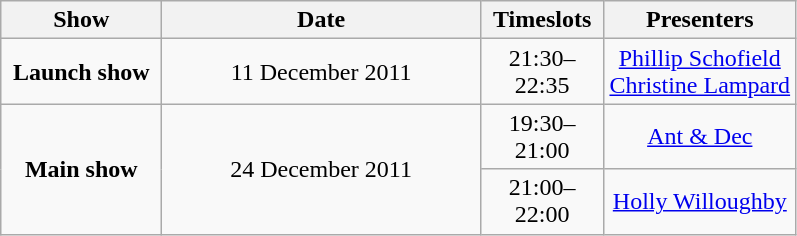<table class="wikitable" style=text-align:center;">
<tr>
<th>Show</th>
<th>Date</th>
<th>Timeslots</th>
<th>Presenters</th>
</tr>
<tr>
<td style="width:100px;"><strong>Launch show</strong></td>
<td style="width:205px;">11 December 2011</td>
<td style="width:75px;">21:30–22:35</td>
<td><a href='#'>Phillip Schofield</a><br><a href='#'>Christine Lampard</a></td>
</tr>
<tr>
<td rowspan=2><strong>Main show</strong></td>
<td rowspan=2>24 December 2011</td>
<td>19:30–21:00</td>
<td><a href='#'>Ant & Dec</a></td>
</tr>
<tr>
<td>21:00–22:00</td>
<td><a href='#'>Holly Willoughby</a></td>
</tr>
</table>
